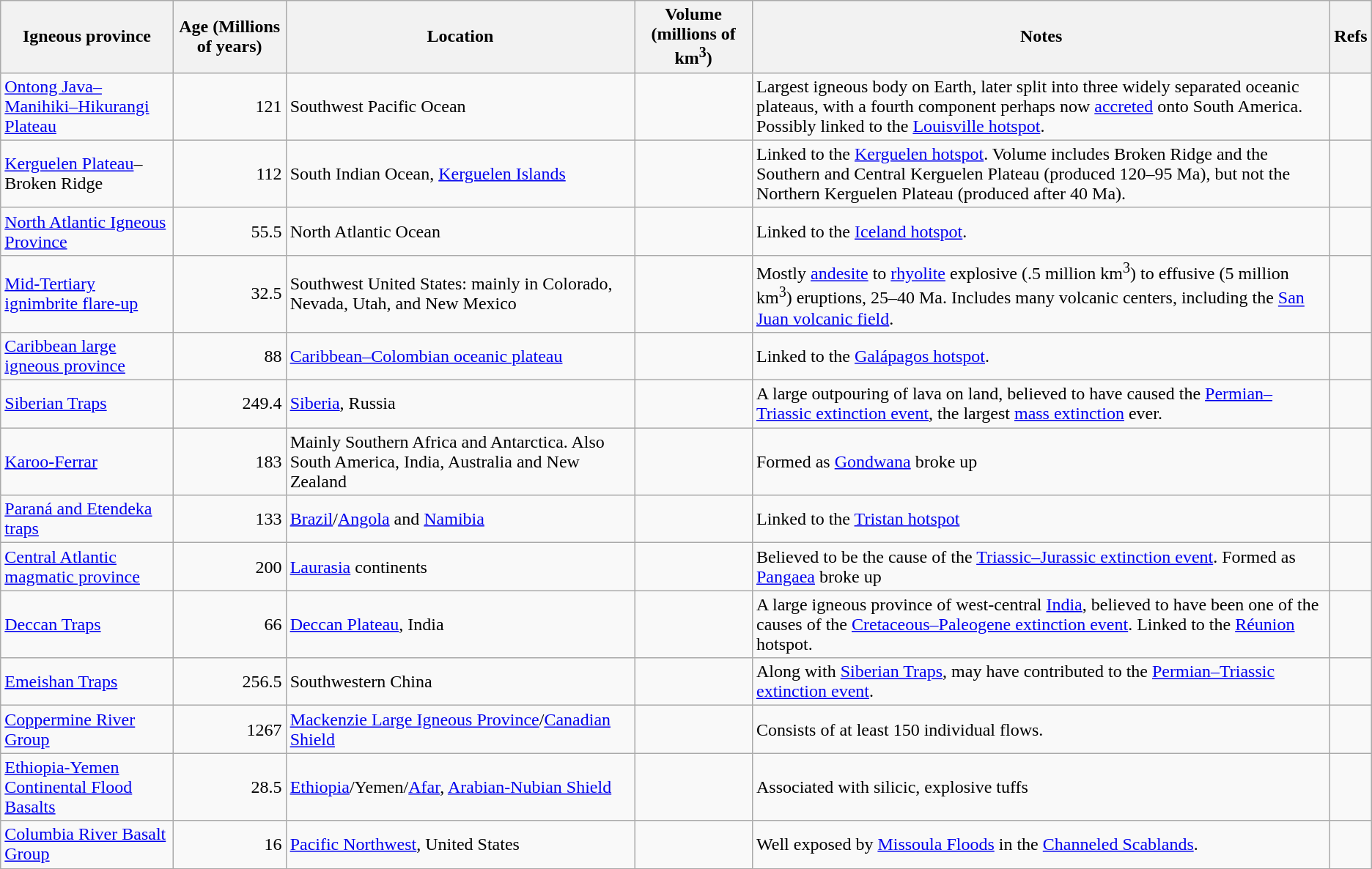<table class="wikitable sortable">
<tr>
<th>Igneous province</th>
<th data-sort-type="number">Age (Millions of years)</th>
<th>Location</th>
<th>Volume (millions of km<sup>3</sup>)</th>
<th class=unsortable>Notes</th>
<th class=unsortable>Refs</th>
</tr>
<tr>
<td><a href='#'>Ontong Java–Manihiki–Hikurangi Plateau</a></td>
<td style="text-align:right;">121</td>
<td>Southwest Pacific Ocean</td>
<td></td>
<td>Largest igneous body on Earth, later split into three widely separated oceanic plateaus, with a fourth component perhaps now <a href='#'>accreted</a> onto South America. Possibly linked to the <a href='#'>Louisville hotspot</a>.</td>
<td></td>
</tr>
<tr>
<td><a href='#'>Kerguelen Plateau</a>–Broken Ridge</td>
<td style="text-align:right;">112</td>
<td>South Indian Ocean, <a href='#'>Kerguelen Islands</a></td>
<td></td>
<td>Linked to the <a href='#'>Kerguelen hotspot</a>. Volume includes Broken Ridge and the Southern and Central Kerguelen Plateau (produced 120–95 Ma), but not the Northern Kerguelen Plateau (produced after 40 Ma).</td>
<td></td>
</tr>
<tr>
<td><a href='#'>North Atlantic Igneous Province</a></td>
<td style="text-align:right;">55.5</td>
<td>North Atlantic Ocean</td>
<td></td>
<td>Linked to the <a href='#'>Iceland hotspot</a>.</td>
<td></td>
</tr>
<tr>
<td><a href='#'>Mid-Tertiary ignimbrite flare-up</a></td>
<td style="text-align:right;">32.5</td>
<td>Southwest United States: mainly in Colorado, Nevada, Utah, and New Mexico</td>
<td></td>
<td>Mostly <a href='#'>andesite</a> to <a href='#'>rhyolite</a> explosive (.5 million km<sup>3</sup>) to effusive (5 million km<sup>3</sup>) eruptions, 25–40 Ma.  Includes many volcanic centers, including the <a href='#'>San Juan volcanic field</a>.</td>
<td></td>
</tr>
<tr>
<td><a href='#'>Caribbean large igneous province</a></td>
<td style="text-align:right;">88</td>
<td><a href='#'>Caribbean–Colombian oceanic plateau</a></td>
<td></td>
<td>Linked to the <a href='#'>Galápagos hotspot</a>.</td>
<td></td>
</tr>
<tr>
<td><a href='#'>Siberian Traps</a></td>
<td style="text-align:right;">249.4</td>
<td><a href='#'>Siberia</a>, Russia</td>
<td></td>
<td>A large outpouring of lava on land, believed to have caused the <a href='#'>Permian–Triassic extinction event</a>, the largest <a href='#'>mass extinction</a> ever.</td>
<td></td>
</tr>
<tr>
<td><a href='#'>Karoo-Ferrar</a></td>
<td style="text-align:right;">183</td>
<td>Mainly Southern Africa and Antarctica. Also South America, India, Australia and New Zealand</td>
<td></td>
<td>Formed as <a href='#'>Gondwana</a> broke up</td>
<td></td>
</tr>
<tr>
<td><a href='#'>Paraná and Etendeka traps</a></td>
<td style="text-align:right;">133</td>
<td><a href='#'>Brazil</a>/<a href='#'>Angola</a> and <a href='#'>Namibia</a></td>
<td></td>
<td>Linked to the <a href='#'>Tristan hotspot</a></td>
<td></td>
</tr>
<tr>
<td><a href='#'>Central Atlantic magmatic province</a></td>
<td style="text-align:right;">200</td>
<td><a href='#'>Laurasia</a> continents</td>
<td></td>
<td>Believed to be the cause of the <a href='#'>Triassic–Jurassic extinction event</a>. Formed as <a href='#'>Pangaea</a> broke up</td>
<td></td>
</tr>
<tr>
<td><a href='#'>Deccan Traps</a></td>
<td style="text-align:right;">66</td>
<td><a href='#'>Deccan Plateau</a>, India</td>
<td></td>
<td>A large igneous province of west-central <a href='#'>India</a>, believed to have been one of the causes of the <a href='#'>Cretaceous–Paleogene extinction event</a>. Linked to the <a href='#'>Réunion</a> hotspot.</td>
<td></td>
</tr>
<tr>
<td><a href='#'>Emeishan Traps</a></td>
<td style="text-align:right;">256.5</td>
<td>Southwestern China</td>
<td></td>
<td>Along with <a href='#'>Siberian Traps</a>, may have contributed to the <a href='#'>Permian–Triassic extinction event</a>.</td>
<td></td>
</tr>
<tr>
<td><a href='#'>Coppermine River Group</a></td>
<td style="text-align:right;">1267</td>
<td><a href='#'>Mackenzie Large Igneous Province</a>/<a href='#'>Canadian Shield</a></td>
<td></td>
<td>Consists of at least 150 individual flows.</td>
<td></td>
</tr>
<tr>
<td><a href='#'>Ethiopia-Yemen Continental Flood Basalts</a></td>
<td style="text-align:right;">28.5</td>
<td><a href='#'>Ethiopia</a>/Yemen/<a href='#'>Afar</a>, <a href='#'>Arabian-Nubian Shield</a></td>
<td></td>
<td>Associated with silicic, explosive tuffs</td>
<td></td>
</tr>
<tr>
<td><a href='#'>Columbia River Basalt Group</a></td>
<td style="text-align:right;">16</td>
<td><a href='#'>Pacific Northwest</a>, United States</td>
<td></td>
<td>Well exposed by <a href='#'>Missoula Floods</a> in the <a href='#'>Channeled Scablands</a>.</td>
<td></td>
</tr>
</table>
